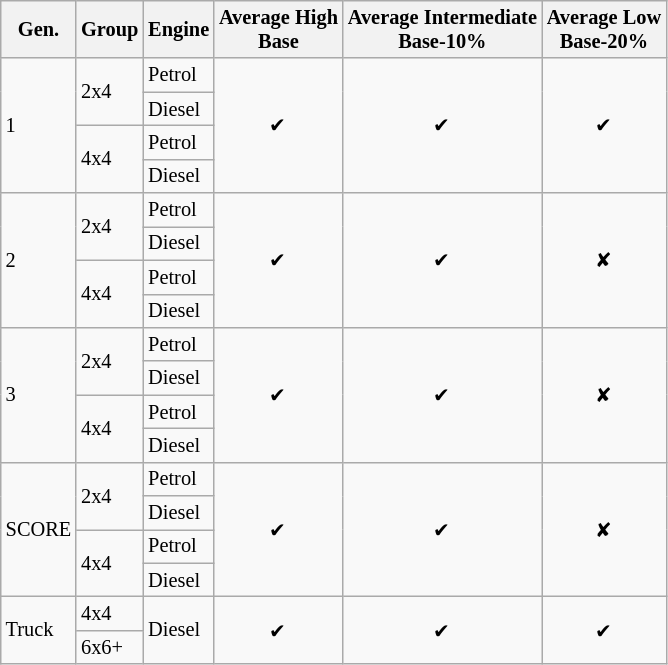<table class="wikitable" style="font-size:85%;">
<tr>
<th>Gen.</th>
<th>Group</th>
<th>Engine</th>
<th>Average High<br>Base</th>
<th>Average Intermediate<br>Base-10%</th>
<th>Average Low<br>Base-20%</th>
</tr>
<tr>
<td rowspan="4">1</td>
<td rowspan="2">2x4</td>
<td>Petrol</td>
<td rowspan="4" align=center>✔</td>
<td rowspan="4" align=center>✔</td>
<td rowspan="4" align=center>✔</td>
</tr>
<tr>
<td>Diesel</td>
</tr>
<tr>
<td rowspan="2">4x4</td>
<td>Petrol</td>
</tr>
<tr>
<td>Diesel</td>
</tr>
<tr>
<td rowspan="4">2</td>
<td rowspan="2">2x4</td>
<td>Petrol</td>
<td rowspan="4" align=center>✔</td>
<td rowspan="4" align=center>✔</td>
<td rowspan="4" align=center>✘</td>
</tr>
<tr>
<td>Diesel</td>
</tr>
<tr>
<td rowspan="2">4x4</td>
<td>Petrol</td>
</tr>
<tr>
<td>Diesel</td>
</tr>
<tr>
<td rowspan="4">3</td>
<td rowspan="2">2x4</td>
<td>Petrol</td>
<td rowspan="4" align=center>✔</td>
<td rowspan="4" align=center>✔</td>
<td rowspan="4" align=center>✘</td>
</tr>
<tr>
<td>Diesel</td>
</tr>
<tr>
<td rowspan="2">4x4</td>
<td>Petrol</td>
</tr>
<tr>
<td>Diesel</td>
</tr>
<tr>
<td rowspan="4">SCORE</td>
<td rowspan="2">2x4</td>
<td>Petrol</td>
<td rowspan="4" align=center>✔</td>
<td rowspan="4" align=center>✔</td>
<td rowspan="4" align=center>✘</td>
</tr>
<tr>
<td>Diesel</td>
</tr>
<tr>
<td rowspan="2">4x4</td>
<td>Petrol</td>
</tr>
<tr>
<td>Diesel</td>
</tr>
<tr>
<td rowspan="2">Truck</td>
<td>4x4</td>
<td rowspan="2">Diesel</td>
<td rowspan="2" align=center>✔</td>
<td rowspan="2" align=center>✔</td>
<td rowspan="2" align=center>✔</td>
</tr>
<tr>
<td>6x6+</td>
</tr>
</table>
